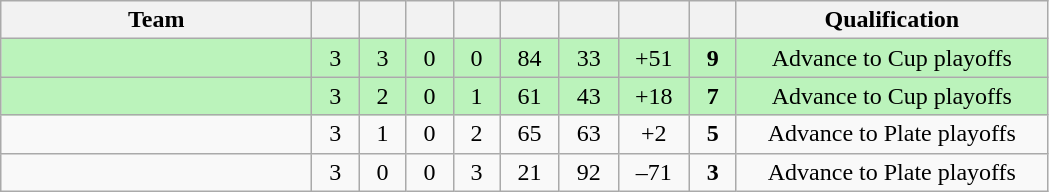<table class="wikitable" style="text-align:center;">
<tr>
<th style="width:12.5em">Team</th>
<th style="width:1.5em;"></th>
<th style="width:1.5em;"></th>
<th style="width:1.5em;"></th>
<th style="width:1.5em;"></th>
<th style="width:2.0em;"></th>
<th style="width:2.0em;"></th>
<th style="width:2.5em;"></th>
<th style="width:1.5em;"></th>
<th style="width:12.5em">Qualification</th>
</tr>
<tr bgcolor="#bbf3bb">
<td align="left"></td>
<td>3</td>
<td>3</td>
<td>0</td>
<td>0</td>
<td>84</td>
<td>33</td>
<td>+51</td>
<td><strong>9</strong></td>
<td>Advance to Cup playoffs</td>
</tr>
<tr bgcolor="#bbf3bb">
<td align="left"></td>
<td>3</td>
<td>2</td>
<td>0</td>
<td>1</td>
<td>61</td>
<td>43</td>
<td>+18</td>
<td><strong>7</strong></td>
<td>Advance to Cup playoffs</td>
</tr>
<tr>
<td align="left"></td>
<td>3</td>
<td>1</td>
<td>0</td>
<td>2</td>
<td>65</td>
<td>63</td>
<td>+2</td>
<td><strong>5</strong></td>
<td>Advance to Plate playoffs</td>
</tr>
<tr>
<td align="left"></td>
<td>3</td>
<td>0</td>
<td>0</td>
<td>3</td>
<td>21</td>
<td>92</td>
<td>–71</td>
<td><strong>3</strong></td>
<td>Advance to Plate playoffs</td>
</tr>
</table>
